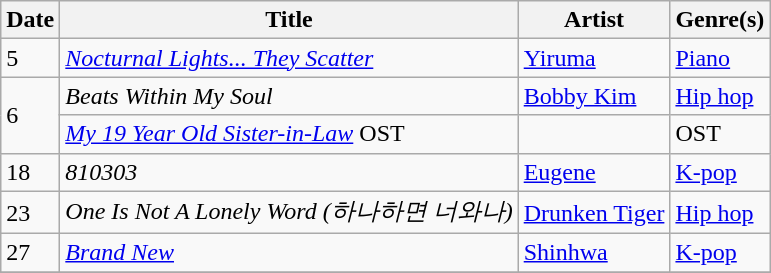<table class="wikitable" style="text-align: left;">
<tr>
<th>Date</th>
<th>Title</th>
<th>Artist</th>
<th>Genre(s)</th>
</tr>
<tr>
<td>5</td>
<td><em><a href='#'>Nocturnal Lights... They Scatter</a></em></td>
<td><a href='#'>Yiruma</a></td>
<td><a href='#'>Piano</a></td>
</tr>
<tr>
<td rowspan="2">6</td>
<td><em>Beats Within My Soul</em></td>
<td><a href='#'>Bobby Kim</a></td>
<td><a href='#'>Hip hop</a></td>
</tr>
<tr>
<td><em><a href='#'>My 19 Year Old Sister-in-Law</a></em> OST</td>
<td></td>
<td>OST</td>
</tr>
<tr>
<td>18</td>
<td><em>810303</em></td>
<td><a href='#'>Eugene</a></td>
<td><a href='#'>K-pop</a></td>
</tr>
<tr>
<td>23</td>
<td><em>One Is Not A Lonely Word (하나하면 너와나)</em></td>
<td><a href='#'>Drunken Tiger</a></td>
<td><a href='#'>Hip hop</a></td>
</tr>
<tr>
<td>27</td>
<td><em><a href='#'>Brand New</a></em></td>
<td><a href='#'>Shinhwa</a></td>
<td><a href='#'>K-pop</a></td>
</tr>
<tr>
</tr>
</table>
